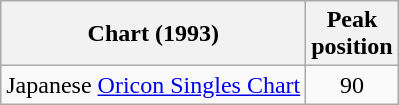<table class="wikitable">
<tr>
<th>Chart (1993)</th>
<th>Peak<br>position</th>
</tr>
<tr>
<td>Japanese <a href='#'>Oricon Singles Chart</a></td>
<td align="center">90</td>
</tr>
</table>
